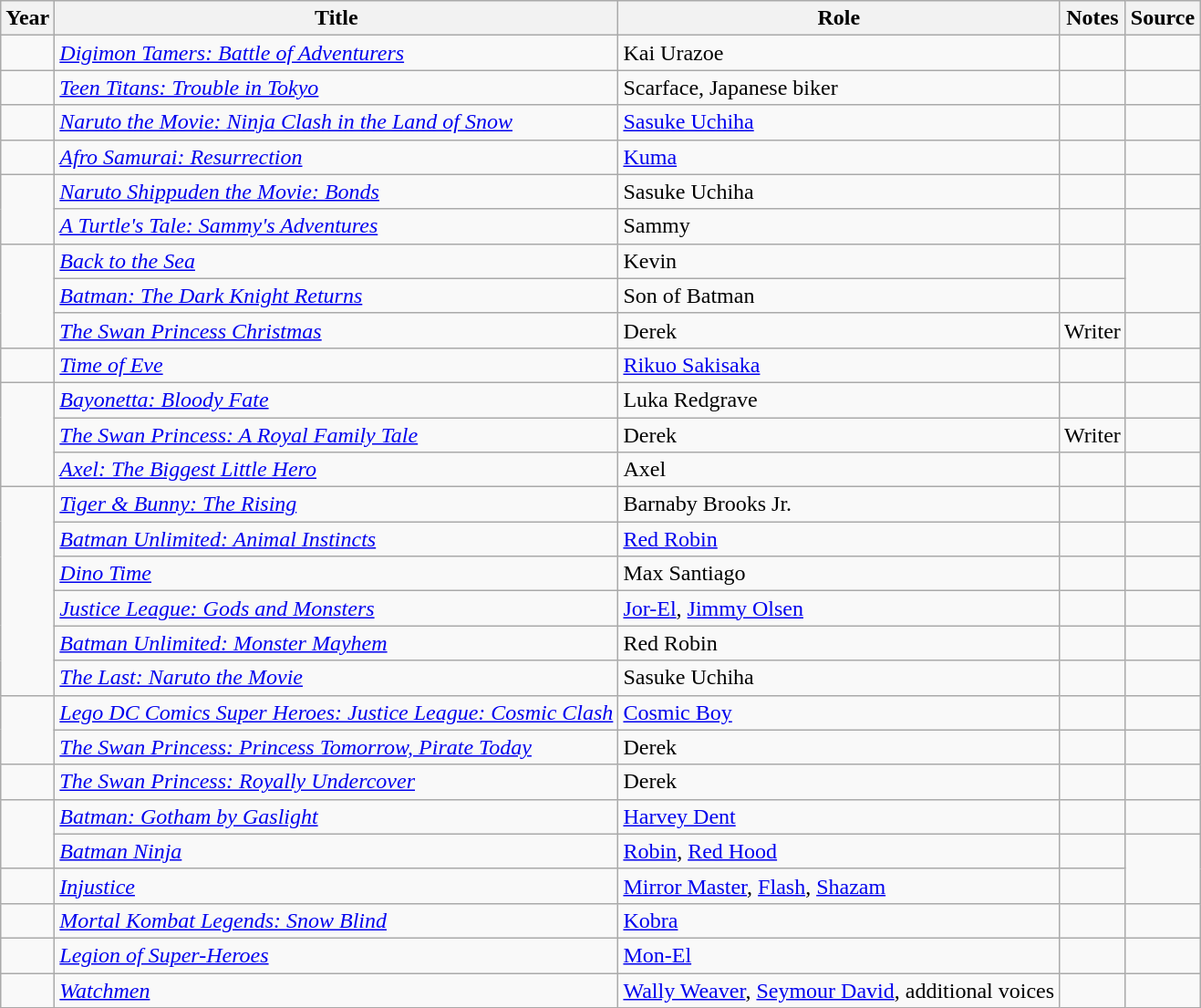<table class="wikitable sortable plainrowheaders">
<tr>
<th>Year</th>
<th>Title</th>
<th>Role</th>
<th class="unsortable">Notes</th>
<th class="unsortable">Source</th>
</tr>
<tr>
<td></td>
<td><em><a href='#'>Digimon Tamers: Battle of Adventurers</a></em></td>
<td>Kai Urazoe</td>
<td></td>
<td></td>
</tr>
<tr>
<td></td>
<td><em><a href='#'>Teen Titans: Trouble in Tokyo</a></em></td>
<td>Scarface,  Japanese biker</td>
<td></td>
<td></td>
</tr>
<tr>
<td></td>
<td><em><a href='#'>Naruto the Movie: Ninja Clash in the Land of Snow</a></em></td>
<td><a href='#'>Sasuke Uchiha</a></td>
<td></td>
<td></td>
</tr>
<tr>
<td></td>
<td><em><a href='#'>Afro Samurai: Resurrection</a></em></td>
<td><a href='#'>Kuma</a></td>
<td></td>
<td></td>
</tr>
<tr>
<td rowspan="2"></td>
<td><em><a href='#'>Naruto Shippuden the Movie: Bonds</a></em></td>
<td>Sasuke Uchiha</td>
<td></td>
<td></td>
</tr>
<tr>
<td><em><a href='#'>A Turtle's Tale: Sammy's Adventures</a></em></td>
<td>Sammy</td>
<td></td>
<td></td>
</tr>
<tr>
<td rowspan="3"></td>
<td><em><a href='#'>Back to the Sea</a></em></td>
<td>Kevin</td>
<td></td>
<td rowspan="2"></td>
</tr>
<tr>
<td><em><a href='#'>Batman: The Dark Knight Returns</a></em></td>
<td>Son of Batman</td>
<td></td>
</tr>
<tr>
<td><em><a href='#'>The Swan Princess Christmas</a></em></td>
<td>Derek</td>
<td>Writer</td>
<td></td>
</tr>
<tr>
<td></td>
<td><em><a href='#'>Time of Eve</a></em></td>
<td><a href='#'>Rikuo Sakisaka</a></td>
<td></td>
<td></td>
</tr>
<tr>
<td rowspan="3"></td>
<td><em><a href='#'>Bayonetta: Bloody Fate</a></em></td>
<td>Luka Redgrave</td>
<td></td>
<td></td>
</tr>
<tr>
<td><em><a href='#'>The Swan Princess: A Royal Family Tale</a></em></td>
<td>Derek</td>
<td>Writer</td>
<td></td>
</tr>
<tr>
<td><em><a href='#'>Axel: The Biggest Little Hero</a></em></td>
<td>Axel </td>
<td></td>
<td></td>
</tr>
<tr>
<td rowspan="6"></td>
<td><em><a href='#'>Tiger & Bunny: The Rising</a></em></td>
<td>Barnaby Brooks Jr.</td>
<td></td>
<td></td>
</tr>
<tr>
<td><em><a href='#'>Batman Unlimited: Animal Instincts</a></em></td>
<td><a href='#'>Red Robin</a></td>
<td></td>
<td></td>
</tr>
<tr>
<td><em><a href='#'>Dino Time</a></em></td>
<td>Max Santiago</td>
<td></td>
<td></td>
</tr>
<tr>
<td><em><a href='#'>Justice League: Gods and Monsters</a></em></td>
<td><a href='#'>Jor-El</a>, <a href='#'>Jimmy Olsen</a></td>
<td></td>
<td></td>
</tr>
<tr>
<td><em><a href='#'>Batman Unlimited: Monster Mayhem</a></em></td>
<td>Red Robin</td>
<td></td>
<td></td>
</tr>
<tr>
<td><em><a href='#'>The Last: Naruto the Movie</a></em></td>
<td>Sasuke Uchiha</td>
<td></td>
<td></td>
</tr>
<tr>
<td rowspan="2"></td>
<td><em><a href='#'>Lego DC Comics Super Heroes: Justice League: Cosmic Clash</a> </em></td>
<td><a href='#'>Cosmic Boy</a></td>
<td></td>
<td></td>
</tr>
<tr>
<td><em><a href='#'>The Swan Princess: Princess Tomorrow, Pirate Today</a></em></td>
<td>Derek</td>
<td></td>
<td></td>
</tr>
<tr>
<td></td>
<td><em><a href='#'>The Swan Princess: Royally Undercover</a></em></td>
<td>Derek</td>
<td></td>
<td></td>
</tr>
<tr>
<td rowspan="2"></td>
<td><em><a href='#'>Batman: Gotham by Gaslight</a></em></td>
<td><a href='#'>Harvey Dent</a></td>
<td></td>
<td></td>
</tr>
<tr>
<td><em><a href='#'>Batman Ninja</a></em></td>
<td><a href='#'>Robin</a>, <a href='#'>Red Hood</a></td>
<td></td>
<td rowspan="2"></td>
</tr>
<tr>
<td></td>
<td><em><a href='#'>Injustice</a></em></td>
<td><a href='#'>Mirror Master</a>, <a href='#'>Flash</a>, <a href='#'>Shazam</a></td>
<td></td>
</tr>
<tr>
<td></td>
<td><em><a href='#'>Mortal Kombat Legends: Snow Blind</a></em></td>
<td><a href='#'>Kobra</a></td>
<td></td>
<td></td>
</tr>
<tr>
<td></td>
<td><em><a href='#'>Legion of Super-Heroes</a></em></td>
<td><a href='#'>Mon-El</a></td>
<td></td>
<td></td>
</tr>
<tr>
<td></td>
<td><em><a href='#'>Watchmen</a></em></td>
<td><a href='#'>Wally Weaver</a>, <a href='#'>Seymour David</a>, additional voices</td>
<td></td>
<td></td>
</tr>
</table>
